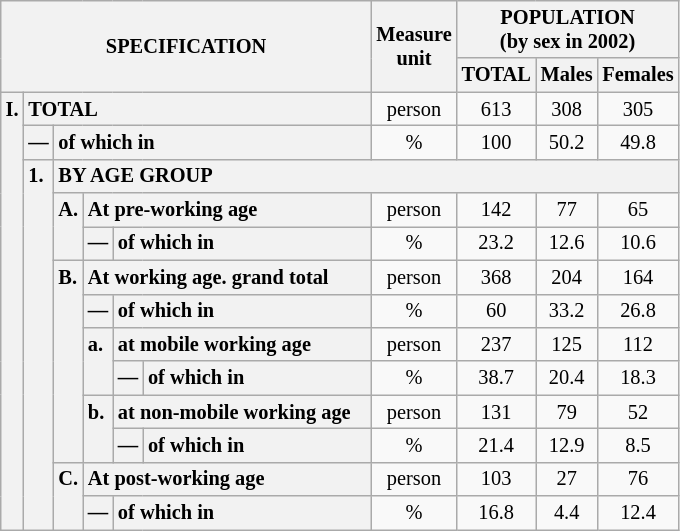<table class="wikitable" style="font-size:85%; text-align:center">
<tr>
<th rowspan="2" colspan="6">SPECIFICATION</th>
<th rowspan="2">Measure<br> unit</th>
<th colspan="3" rowspan="1">POPULATION<br> (by sex in 2002)</th>
</tr>
<tr>
<th>TOTAL</th>
<th>Males</th>
<th>Females</th>
</tr>
<tr>
<th style="text-align:left" valign="top" rowspan="13">I.</th>
<th style="text-align:left" colspan="5">TOTAL</th>
<td>person</td>
<td>613</td>
<td>308</td>
<td>305</td>
</tr>
<tr>
<th style="text-align:left" valign="top">—</th>
<th style="text-align:left" colspan="4">of which in</th>
<td>%</td>
<td>100</td>
<td>50.2</td>
<td>49.8</td>
</tr>
<tr>
<th style="text-align:left" valign="top" rowspan="11">1.</th>
<th style="text-align:left" colspan="19">BY AGE GROUP</th>
</tr>
<tr>
<th style="text-align:left" valign="top" rowspan="2">A.</th>
<th style="text-align:left" colspan="3">At pre-working age</th>
<td>person</td>
<td>142</td>
<td>77</td>
<td>65</td>
</tr>
<tr>
<th style="text-align:left" valign="top">—</th>
<th style="text-align:left" valign="top" colspan="2">of which in</th>
<td>%</td>
<td>23.2</td>
<td>12.6</td>
<td>10.6</td>
</tr>
<tr>
<th style="text-align:left" valign="top" rowspan="6">B.</th>
<th style="text-align:left" colspan="3">At working age. grand total</th>
<td>person</td>
<td>368</td>
<td>204</td>
<td>164</td>
</tr>
<tr>
<th style="text-align:left" valign="top">—</th>
<th style="text-align:left" valign="top" colspan="2">of which in</th>
<td>%</td>
<td>60</td>
<td>33.2</td>
<td>26.8</td>
</tr>
<tr>
<th style="text-align:left" valign="top" rowspan="2">a.</th>
<th style="text-align:left" colspan="2">at mobile working age</th>
<td>person</td>
<td>237</td>
<td>125</td>
<td>112</td>
</tr>
<tr>
<th style="text-align:left" valign="top">—</th>
<th style="text-align:left" valign="top" colspan="1">of which in                        </th>
<td>%</td>
<td>38.7</td>
<td>20.4</td>
<td>18.3</td>
</tr>
<tr>
<th style="text-align:left" valign="top" rowspan="2">b.</th>
<th style="text-align:left" colspan="2">at non-mobile working age</th>
<td>person</td>
<td>131</td>
<td>79</td>
<td>52</td>
</tr>
<tr>
<th style="text-align:left" valign="top">—</th>
<th style="text-align:left" valign="top" colspan="1">of which in                        </th>
<td>%</td>
<td>21.4</td>
<td>12.9</td>
<td>8.5</td>
</tr>
<tr>
<th style="text-align:left" valign="top" rowspan="2">C.</th>
<th style="text-align:left" colspan="3">At post-working age</th>
<td>person</td>
<td>103</td>
<td>27</td>
<td>76</td>
</tr>
<tr>
<th style="text-align:left" valign="top">—</th>
<th style="text-align:left" valign="top" colspan="2">of which in</th>
<td>%</td>
<td>16.8</td>
<td>4.4</td>
<td>12.4</td>
</tr>
</table>
